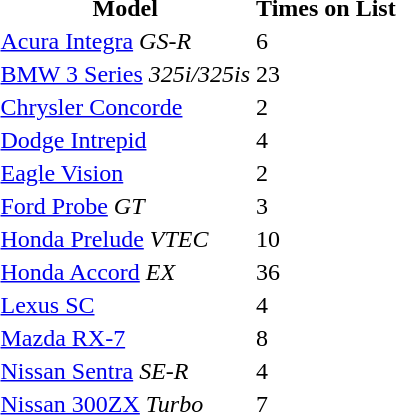<table>
<tr>
<th>Model</th>
<th>Times on List</th>
</tr>
<tr>
<td><a href='#'>Acura Integra</a> <em>GS-R</em></td>
<td>6</td>
</tr>
<tr>
<td><a href='#'>BMW 3 Series</a> <em>325i/325is</em></td>
<td>23</td>
</tr>
<tr>
<td><a href='#'>Chrysler Concorde</a></td>
<td>2</td>
</tr>
<tr>
<td><a href='#'>Dodge Intrepid</a></td>
<td>4</td>
</tr>
<tr>
<td><a href='#'>Eagle Vision</a></td>
<td>2</td>
</tr>
<tr>
<td><a href='#'>Ford Probe</a> <em>GT</em></td>
<td>3</td>
</tr>
<tr>
<td><a href='#'>Honda Prelude</a> <em>VTEC</em></td>
<td>10</td>
</tr>
<tr>
<td><a href='#'>Honda Accord</a> <em>EX</em></td>
<td>36</td>
</tr>
<tr>
<td><a href='#'>Lexus SC</a></td>
<td>4</td>
</tr>
<tr>
<td><a href='#'>Mazda RX-7</a></td>
<td>8</td>
</tr>
<tr>
<td><a href='#'>Nissan Sentra</a> <em>SE-R</em></td>
<td>4</td>
</tr>
<tr>
<td><a href='#'>Nissan 300ZX</a> <em>Turbo</em></td>
<td>7</td>
</tr>
</table>
